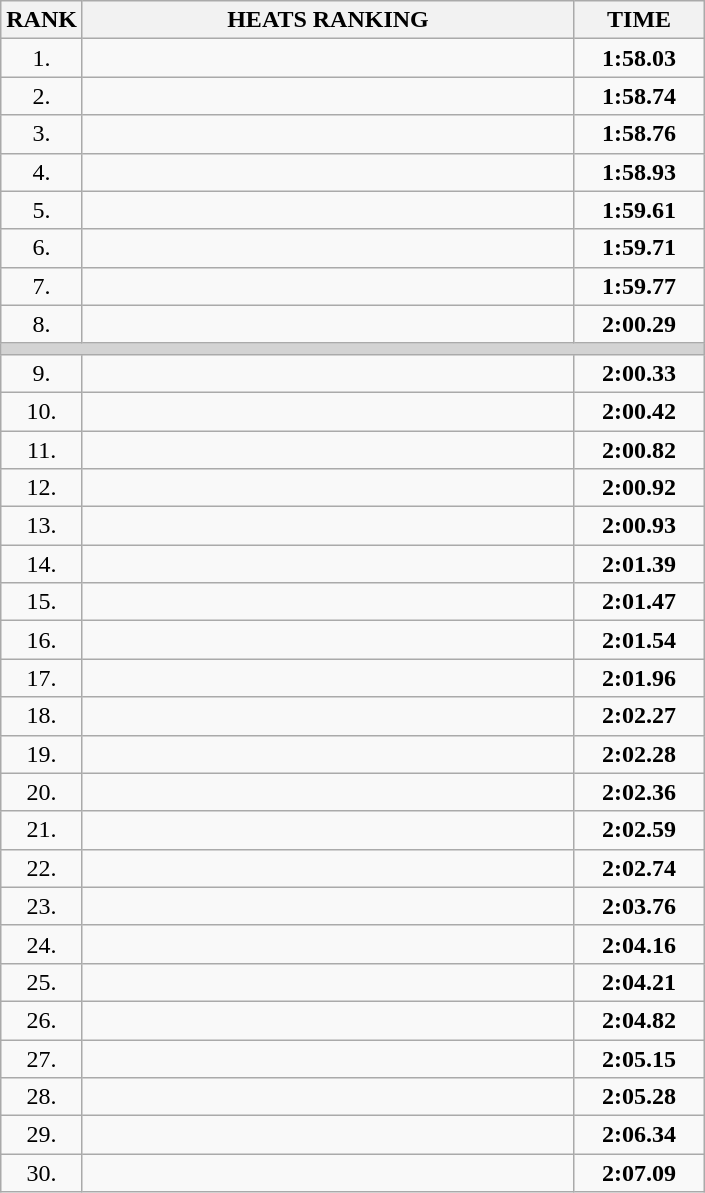<table class="wikitable">
<tr>
<th>RANK</th>
<th style="width: 20em">HEATS RANKING</th>
<th style="width: 5em">TIME</th>
</tr>
<tr>
<td align="center">1.</td>
<td></td>
<td align="center"><strong>1:58.03</strong></td>
</tr>
<tr>
<td align="center">2.</td>
<td></td>
<td align="center"><strong>1:58.74</strong></td>
</tr>
<tr>
<td align="center">3.</td>
<td></td>
<td align="center"><strong>1:58.76</strong></td>
</tr>
<tr>
<td align="center">4.</td>
<td></td>
<td align="center"><strong>1:58.93</strong></td>
</tr>
<tr>
<td align="center">5.</td>
<td></td>
<td align="center"><strong>1:59.61</strong></td>
</tr>
<tr>
<td align="center">6.</td>
<td></td>
<td align="center"><strong>1:59.71</strong></td>
</tr>
<tr>
<td align="center">7.</td>
<td></td>
<td align="center"><strong>1:59.77</strong></td>
</tr>
<tr>
<td align="center">8.</td>
<td></td>
<td align="center"><strong>2:00.29</strong></td>
</tr>
<tr>
<td colspan=3 bgcolor=lightgray></td>
</tr>
<tr>
<td align="center">9.</td>
<td></td>
<td align="center"><strong>2:00.33 </strong></td>
</tr>
<tr>
<td align="center">10.</td>
<td></td>
<td align="center"><strong>2:00.42 </strong></td>
</tr>
<tr>
<td align="center">11.</td>
<td></td>
<td align="center"><strong>2:00.82 </strong></td>
</tr>
<tr>
<td align="center">12.</td>
<td></td>
<td align="center"><strong>2:00.92 </strong></td>
</tr>
<tr>
<td align="center">13.</td>
<td></td>
<td align="center"><strong>2:00.93 </strong></td>
</tr>
<tr>
<td align="center">14.</td>
<td></td>
<td align="center"><strong>2:01.39 </strong></td>
</tr>
<tr>
<td align="center">15.</td>
<td></td>
<td align="center"><strong>2:01.47 </strong></td>
</tr>
<tr>
<td align="center">16.</td>
<td></td>
<td align="center"><strong>2:01.54 </strong></td>
</tr>
<tr>
<td align="center">17.</td>
<td></td>
<td align="center"><strong>2:01.96 </strong></td>
</tr>
<tr>
<td align="center">18.</td>
<td></td>
<td align="center"><strong>2:02.27 </strong></td>
</tr>
<tr>
<td align="center">19.</td>
<td></td>
<td align="center"><strong>2:02.28 </strong></td>
</tr>
<tr>
<td align="center">20.</td>
<td></td>
<td align="center"><strong>2:02.36 </strong></td>
</tr>
<tr>
<td align="center">21.</td>
<td></td>
<td align="center"><strong>2:02.59 </strong></td>
</tr>
<tr>
<td align="center">22.</td>
<td></td>
<td align="center"><strong>2:02.74 </strong></td>
</tr>
<tr>
<td align="center">23.</td>
<td></td>
<td align="center"><strong>2:03.76 </strong></td>
</tr>
<tr>
<td align="center">24.</td>
<td></td>
<td align="center"><strong>2:04.16 </strong></td>
</tr>
<tr>
<td align="center">25.</td>
<td></td>
<td align="center"><strong>2:04.21 </strong></td>
</tr>
<tr>
<td align="center">26.</td>
<td></td>
<td align="center"><strong>2:04.82 </strong></td>
</tr>
<tr>
<td align="center">27.</td>
<td></td>
<td align="center"><strong>2:05.15 </strong></td>
</tr>
<tr>
<td align="center">28.</td>
<td></td>
<td align="center"><strong>2:05.28 </strong></td>
</tr>
<tr>
<td align="center">29.</td>
<td></td>
<td align="center"><strong>2:06.34 </strong></td>
</tr>
<tr>
<td align="center">30.</td>
<td></td>
<td align="center"><strong>2:07.09 </strong></td>
</tr>
</table>
